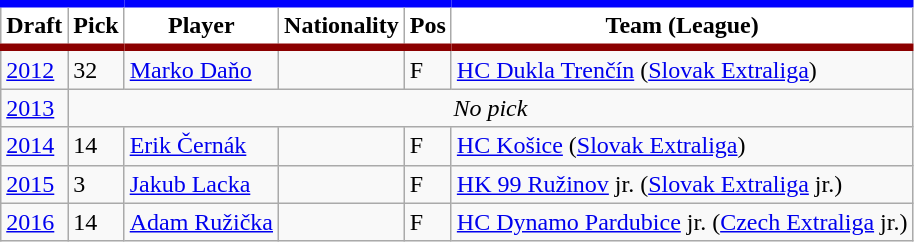<table class="wikitable sortable" style="text-align:left;">
<tr>
<th style="background:#FFFFFF;border-top:#0000FF 5px solid;border-bottom:#8B0000 5px solid;">Draft</th>
<th style="background:#FFFFFF;border-top:#0000FF 5px solid;border-bottom:#8B0000 5px solid;">Pick</th>
<th style="background:#FFFFFF;border-top:#0000FF 5px solid;border-bottom:#8B0000 5px solid;">Player</th>
<th style="background:#FFFFFF;border-top:#0000FF 5px solid;border-bottom:#8B0000 5px solid;">Nationality</th>
<th style="background:#FFFFFF;border-top:#0000FF 5px solid;border-bottom:#8B0000 5px solid;">Pos</th>
<th style="background:#FFFFFF;border-top:#0000FF 5px solid;border-bottom:#8B0000 5px solid;">Team (League)</th>
</tr>
<tr>
<td><a href='#'>2012</a></td>
<td>32</td>
<td><a href='#'>Marko Daňo</a></td>
<td align="left"></td>
<td>F</td>
<td><a href='#'>HC Dukla Trenčín</a> (<a href='#'>Slovak Extraliga</a>)</td>
</tr>
<tr>
<td><a href='#'>2013</a></td>
<td colspan=5 align="center"><em>No pick</em></td>
</tr>
<tr>
<td><a href='#'>2014</a></td>
<td>14</td>
<td><a href='#'>Erik Černák</a></td>
<td align="left"></td>
<td>F</td>
<td><a href='#'>HC Košice</a> (<a href='#'>Slovak Extraliga</a>)</td>
</tr>
<tr>
<td><a href='#'>2015</a></td>
<td>3</td>
<td><a href='#'>Jakub Lacka</a></td>
<td align="left"></td>
<td>F</td>
<td><a href='#'>HK 99 Ružinov</a> jr. (<a href='#'>Slovak Extraliga</a> jr.)</td>
</tr>
<tr>
<td><a href='#'>2016</a></td>
<td>14</td>
<td><a href='#'>Adam Ružička</a></td>
<td align="left"></td>
<td>F</td>
<td><a href='#'>HC Dynamo Pardubice</a> jr. (<a href='#'>Czech Extraliga</a> jr.)</td>
</tr>
</table>
